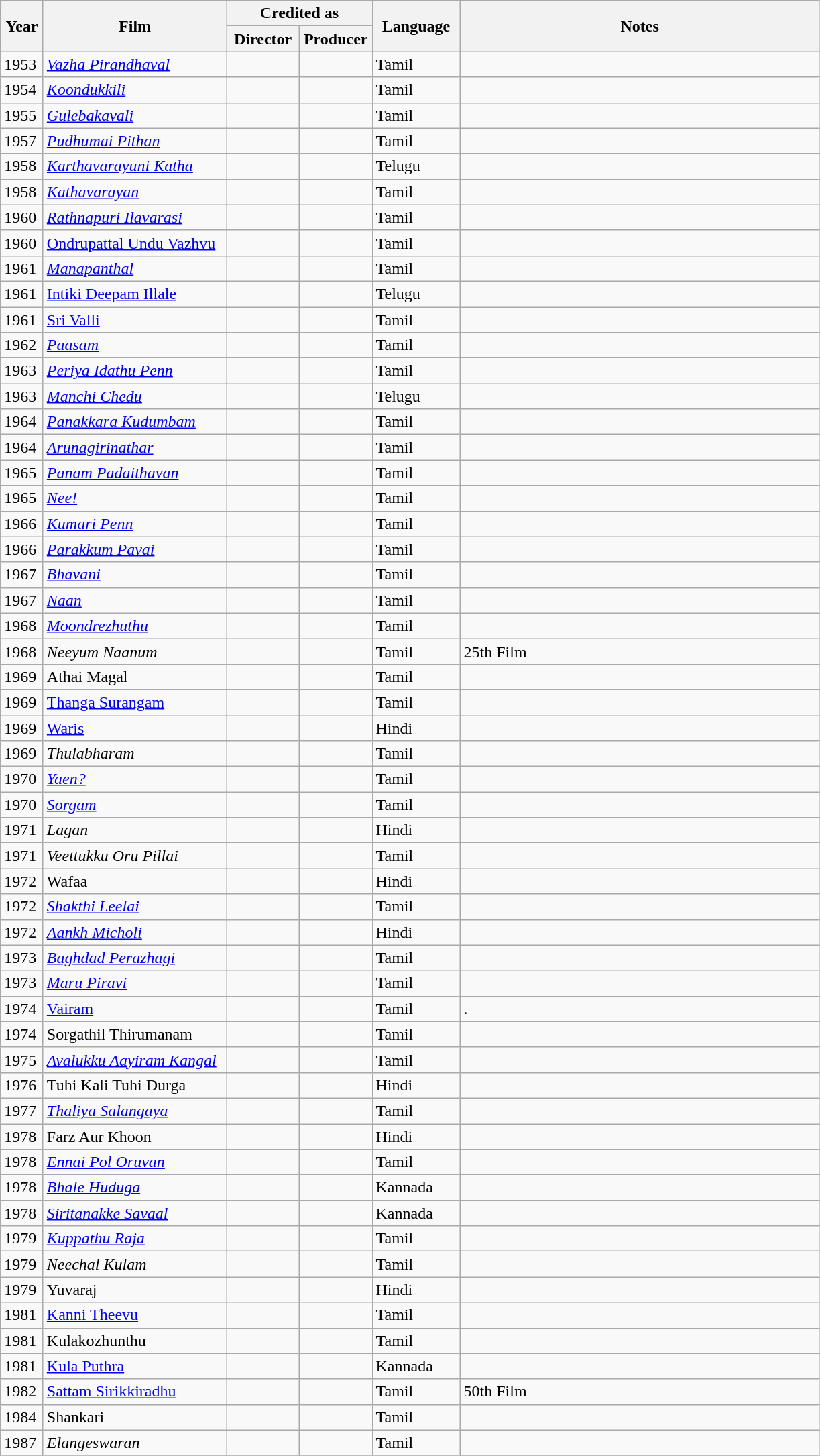<table class="wikitable">
<tr>
<th rowspan="2" style="width:35px;">Year</th>
<th rowspan="2" style="width:175px;">Film</th>
<th colspan="2">Credited as</th>
<th rowspan="2" style="text-align:center; width:80px;">Language</th>
<th rowspan="2" style="text-align:center; width:350px;" class="unsortable">Notes</th>
</tr>
<tr>
<th width=65>Director</th>
<th width=65>Producer</th>
</tr>
<tr>
<td>1953</td>
<td><em><a href='#'>Vazha Pirandhaval </a></em></td>
<td style="text-align:center;"></td>
<td style="text-align:center;"></td>
<td>Tamil</td>
<td></td>
</tr>
<tr>
<td>1954</td>
<td><em><a href='#'>Koondukkili</a></em></td>
<td style="text-align:center;"></td>
<td style="text-align:center;"></td>
<td>Tamil</td>
<td></td>
</tr>
<tr>
<td>1955</td>
<td><em><a href='#'>Gulebakavali</a></em></td>
<td style="text-align:center;"></td>
<td style="text-align:center;"></td>
<td>Tamil</td>
<td></td>
</tr>
<tr>
<td>1957</td>
<td><em><a href='#'>Pudhumai Pithan</a></em></td>
<td style="text-align:center;"></td>
<td style="text-align:center;"></td>
<td>Tamil</td>
<td></td>
</tr>
<tr>
<td>1958</td>
<td><em><a href='#'>Karthavarayuni Katha</a></em></td>
<td style="text-align:center;"></td>
<td style="text-align:center;"></td>
<td>Telugu</td>
<td></td>
</tr>
<tr>
<td>1958</td>
<td><em><a href='#'>Kathavarayan</a></em></td>
<td style="text-align:center;"></td>
<td style="text-align:center;"></td>
<td>Tamil</td>
<td></td>
</tr>
<tr>
<td>1960</td>
<td><em><a href='#'>Rathnapuri Ilavarasi</a></em></td>
<td style="text-align: center;"></td>
<td style="text-align:center;"></td>
<td>Tamil</td>
<td></td>
</tr>
<tr>
<td>1960</td>
<td><a href='#'>Ondrupattal Undu Vazhvu</a></td>
<td style="text-align:center;"></td>
<td style="text-align:center;"></td>
<td>Tamil</td>
<td></td>
</tr>
<tr>
<td>1961</td>
<td><em><a href='#'>Manapanthal</a></em></td>
<td style="text-align:center;"></td>
<td style="text-align:center;"></td>
<td>Tamil</td>
<td></td>
</tr>
<tr>
<td>1961</td>
<td><a href='#'>Intiki Deepam Illale</a><em> </em></td>
<td style="text-align:center;"></td>
<td style="text-align:center;"></td>
<td>Telugu</td>
<td></td>
</tr>
<tr>
<td>1961</td>
<td><a href='#'>Sri Valli</a></td>
<td style="text-align: center;"></td>
<td style="text-align:center;"></td>
<td>Tamil</td>
</tr>
<tr>
<td>1962</td>
<td><em><a href='#'>Paasam</a></em></td>
<td style="text-align:center;"></td>
<td style="text-align:center;"></td>
<td>Tamil</td>
<td></td>
</tr>
<tr>
<td>1963</td>
<td><em><a href='#'>Periya Idathu Penn</a></em></td>
<td style="text-align:center;"></td>
<td style="text-align:center;"></td>
<td>Tamil</td>
<td></td>
</tr>
<tr>
<td>1963</td>
<td><em><a href='#'>Manchi Chedu</a></em></td>
<td style="text-align:center;"></td>
<td style="text-align:center;"></td>
<td>Telugu</td>
<td></td>
</tr>
<tr>
<td>1964</td>
<td><em><a href='#'>Panakkara Kudumbam</a></em></td>
<td style="text-align:center;"></td>
<td style="text-align:center;"></td>
<td>Tamil</td>
<td></td>
</tr>
<tr>
<td>1964</td>
<td><em><a href='#'>Arunagirinathar</a></em></td>
<td style="text-align:center;"></td>
<td style="text-align:center;"></td>
<td>Tamil</td>
<td></td>
</tr>
<tr>
<td>1965</td>
<td><em><a href='#'>Panam Padaithavan</a></em></td>
<td style="text-align:center;"></td>
<td style="text-align:center;"></td>
<td>Tamil</td>
<td></td>
</tr>
<tr>
<td>1965</td>
<td><em><a href='#'>Nee!</a></em></td>
<td style="text-align:center;"></td>
<td style="text-align:center;"></td>
<td>Tamil</td>
<td></td>
</tr>
<tr>
<td>1966</td>
<td><em><a href='#'>Kumari Penn</a></em></td>
<td style="text-align:center;"></td>
<td style="text-align:center;"></td>
<td>Tamil</td>
<td></td>
</tr>
<tr>
<td>1966</td>
<td><em><a href='#'>Parakkum Pavai</a></em></td>
<td style="text-align:center;"></td>
<td style="text-align:center;"></td>
<td>Tamil</td>
<td></td>
</tr>
<tr>
<td>1967</td>
<td><em><a href='#'>Bhavani</a></em></td>
<td style="text-align:center;"></td>
<td style="text-align:center;"></td>
<td>Tamil</td>
<td></td>
</tr>
<tr>
<td>1967</td>
<td><em><a href='#'>Naan</a></em></td>
<td style="text-align:center;"></td>
<td style="text-align:center;"></td>
<td>Tamil</td>
<td></td>
</tr>
<tr>
<td>1968</td>
<td><em><a href='#'>Moondrezhuthu</a></em></td>
<td style="text-align:center;"></td>
<td style="text-align:center;"></td>
<td>Tamil</td>
<td></td>
</tr>
<tr>
<td>1968</td>
<td><em>Neeyum Naanum</em></td>
<td style="text-align:center;"></td>
<td style="text-align:center;"></td>
<td>Tamil</td>
<td>25th Film</td>
</tr>
<tr>
<td>1969</td>
<td>Athai Magal</td>
<td style="text-align:center;"></td>
<td></td>
<td>Tamil</td>
<td></td>
</tr>
<tr>
<td>1969</td>
<td><a href='#'>Thanga Surangam</a></td>
<td style="text-align:center;"></td>
<td style="text-align:center;"></td>
<td>Tamil</td>
<td></td>
</tr>
<tr>
<td>1969</td>
<td><a href='#'>Waris</a></td>
<td style="text-align:center;"></td>
<td></td>
<td>Hindi</td>
<td></td>
</tr>
<tr>
<td>1969</td>
<td><em>Thulabharam</em></td>
<td></td>
<td style="text-align:center;"></td>
<td>Tamil</td>
<td></td>
</tr>
<tr>
<td>1970</td>
<td><em><a href='#'>Yaen?</a></em></td>
<td style="text-align:center;"></td>
<td style="text-align:center;"></td>
<td>Tamil</td>
<td></td>
</tr>
<tr>
<td>1970</td>
<td><em><a href='#'>Sorgam</a></em></td>
<td style="text-align:center;"></td>
<td style="text-align:center;"></td>
<td>Tamil</td>
<td></td>
</tr>
<tr>
<td>1971</td>
<td><em>Lagan</em></td>
<td style="text-align:center;"></td>
<td style="text-align:center;"></td>
<td>Hindi</td>
<td></td>
</tr>
<tr>
<td>1971</td>
<td><em>Veettukku Oru Pillai</em></td>
<td style="text-align: center;"></td>
<td style="text-align:center;"></td>
<td>Tamil</td>
<td></td>
</tr>
<tr>
<td>1972</td>
<td>Wafaa</td>
<td style="text-align:center;"></td>
<td style="text-align:center;"></td>
<td>Hindi</td>
<td></td>
</tr>
<tr>
<td>1972</td>
<td><em><a href='#'>Shakthi Leelai</a></em></td>
<td style="text-align:center;"></td>
<td style="text-align:center;"></td>
<td>Tamil</td>
<td></td>
</tr>
<tr>
<td>1972</td>
<td><em><a href='#'>Aankh Micholi</a></em></td>
<td style="text-align:center;"></td>
<td style="text-align:center;"></td>
<td>Hindi</td>
<td></td>
</tr>
<tr>
<td>1973</td>
<td><em><a href='#'>Baghdad Perazhagi</a></em></td>
<td style="text-align:center;"></td>
<td style="text-align:center;"></td>
<td>Tamil</td>
<td></td>
</tr>
<tr>
<td>1973</td>
<td><em><a href='#'>Maru Piravi</a></em></td>
<td style="text-align:center;"></td>
<td style="text-align:center;"></td>
<td>Tamil</td>
<td></td>
</tr>
<tr>
<td>1974</td>
<td><a href='#'>Vairam</a></td>
<td style="text-align:center;"></td>
<td style="text-align:center;"></td>
<td>Tamil</td>
<td>.</td>
</tr>
<tr>
<td>1974</td>
<td>Sorgathil Thirumanam</td>
<td style="text-align:center;"></td>
<td style="text-align:center;"></td>
<td>Tamil</td>
<td></td>
</tr>
<tr>
<td>1975</td>
<td><em><a href='#'>Avalukku Aayiram Kangal</a></em></td>
<td style="text-align:center;"></td>
<td style="text-align:center;"></td>
<td>Tamil</td>
<td></td>
</tr>
<tr>
<td>1976</td>
<td>Tuhi Kali Tuhi Durga</td>
<td style="text-align:center;"></td>
<td style="text-align:center;"></td>
<td>Hindi</td>
<td></td>
</tr>
<tr>
<td>1977</td>
<td><em><a href='#'>Thaliya Salangaya</a></em></td>
<td style="text-align:center;"></td>
<td style="text-align:center;"></td>
<td>Tamil</td>
<td></td>
</tr>
<tr>
<td>1978</td>
<td>Farz Aur Khoon</td>
<td style="text-align:center;"></td>
<td style="text-align:center;"></td>
<td>Hindi</td>
<td></td>
</tr>
<tr>
<td>1978</td>
<td><em><a href='#'>Ennai Pol Oruvan</a></em></td>
<td style="text-align:center;"></td>
<td style="text-align:center;"></td>
<td>Tamil</td>
<td></td>
</tr>
<tr>
<td>1978</td>
<td><em><a href='#'>Bhale Huduga</a></em></td>
<td style="text-align:center;"></td>
<td style="text-align:center;"></td>
<td>Kannada</td>
<td></td>
</tr>
<tr>
<td>1978</td>
<td><em><a href='#'>Siritanakke Savaal</a></em></td>
<td style="text-align:center;"></td>
<td style="text-align:center;"></td>
<td>Kannada</td>
<td></td>
</tr>
<tr>
<td>1979</td>
<td><em><a href='#'>Kuppathu Raja</a></em></td>
<td style="text-align:center;"></td>
<td style="text-align:center;"></td>
<td>Tamil</td>
<td></td>
</tr>
<tr>
<td>1979</td>
<td><em>Neechal Kulam</em></td>
<td style="text-align:center;"></td>
<td style="text-align:center;"></td>
<td>Tamil</td>
<td></td>
</tr>
<tr>
<td>1979</td>
<td>Yuvaraj</td>
<td style="text-align:center;"></td>
<td style="text-align:center;"></td>
<td>Hindi</td>
<td></td>
</tr>
<tr>
<td>1981</td>
<td><a href='#'>Kanni Theevu</a></td>
<td style="text-align:center;"></td>
<td></td>
<td>Tamil</td>
<td></td>
</tr>
<tr>
<td>1981</td>
<td>Kulakozhunthu</td>
<td><br></td>
<td></td>
<td>Tamil</td>
<td></td>
</tr>
<tr>
<td>1981</td>
<td><a href='#'>Kula Puthra</a></td>
<td style="text-align:center;"></td>
<td style="text-align:center;"></td>
<td>Kannada</td>
<td></td>
</tr>
<tr>
<td>1982</td>
<td><a href='#'>Sattam Sirikkiradhu</a></td>
<td style="text-align:center;"></td>
<td style=" text-align:center;"></td>
<td>Tamil</td>
<td>50th Film</td>
</tr>
<tr>
<td>1984</td>
<td>Shankari</td>
<td style="text-align:center;"></td>
<td style="text-align:center;"></td>
<td>Tamil</td>
<td></td>
</tr>
<tr>
<td>1987</td>
<td><em>Elangeswaran</em></td>
<td style="text-align:center;"></td>
<td style="text-align:center;"></td>
<td>Tamil</td>
<td></td>
</tr>
<tr>
</tr>
</table>
